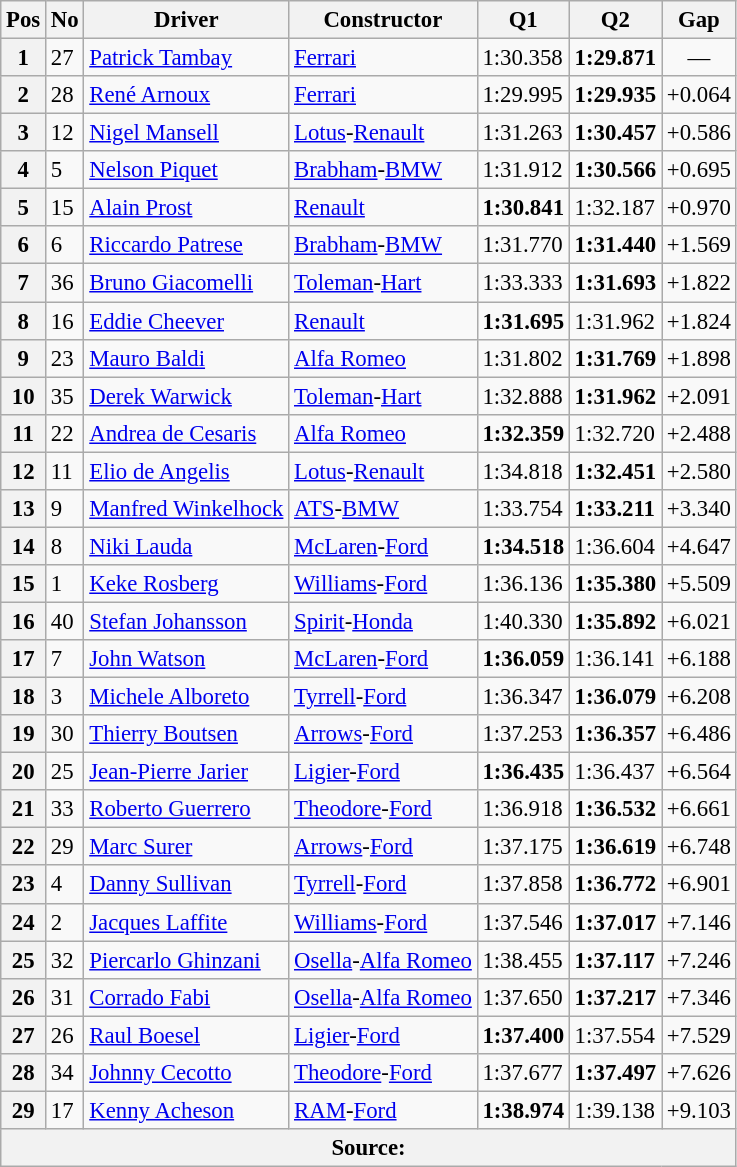<table class="wikitable sortable" style="font-size: 95%">
<tr>
<th>Pos</th>
<th>No</th>
<th>Driver</th>
<th>Constructor</th>
<th>Q1</th>
<th>Q2</th>
<th>Gap</th>
</tr>
<tr>
<th>1</th>
<td>27</td>
<td> <a href='#'>Patrick Tambay</a></td>
<td><a href='#'>Ferrari</a></td>
<td>1:30.358</td>
<td><strong>1:29.871</strong></td>
<td style="text-align: center">—</td>
</tr>
<tr>
<th>2</th>
<td>28</td>
<td> <a href='#'>René Arnoux</a></td>
<td><a href='#'>Ferrari</a></td>
<td>1:29.995</td>
<td><strong>1:29.935</strong></td>
<td>+0.064</td>
</tr>
<tr>
<th>3</th>
<td>12</td>
<td> <a href='#'>Nigel Mansell</a></td>
<td><a href='#'>Lotus</a>-<a href='#'>Renault</a></td>
<td>1:31.263</td>
<td><strong>1:30.457</strong></td>
<td>+0.586</td>
</tr>
<tr>
<th>4</th>
<td>5</td>
<td> <a href='#'>Nelson Piquet</a></td>
<td><a href='#'>Brabham</a>-<a href='#'>BMW</a></td>
<td>1:31.912</td>
<td><strong>1:30.566</strong></td>
<td>+0.695</td>
</tr>
<tr>
<th>5</th>
<td>15</td>
<td> <a href='#'>Alain Prost</a></td>
<td><a href='#'>Renault</a></td>
<td><strong>1:30.841</strong></td>
<td>1:32.187</td>
<td>+0.970</td>
</tr>
<tr>
<th>6</th>
<td>6</td>
<td> <a href='#'>Riccardo Patrese</a></td>
<td><a href='#'>Brabham</a>-<a href='#'>BMW</a></td>
<td>1:31.770</td>
<td><strong>1:31.440</strong></td>
<td>+1.569</td>
</tr>
<tr>
<th>7</th>
<td>36</td>
<td> <a href='#'>Bruno Giacomelli</a></td>
<td><a href='#'>Toleman</a>-<a href='#'>Hart</a></td>
<td>1:33.333</td>
<td><strong>1:31.693</strong></td>
<td>+1.822</td>
</tr>
<tr>
<th>8</th>
<td>16</td>
<td> <a href='#'>Eddie Cheever</a></td>
<td><a href='#'>Renault</a></td>
<td><strong>1:31.695</strong></td>
<td>1:31.962</td>
<td>+1.824</td>
</tr>
<tr>
<th>9</th>
<td>23</td>
<td> <a href='#'>Mauro Baldi</a></td>
<td><a href='#'>Alfa Romeo</a></td>
<td>1:31.802</td>
<td><strong>1:31.769</strong></td>
<td>+1.898</td>
</tr>
<tr>
<th>10</th>
<td>35</td>
<td> <a href='#'>Derek Warwick</a></td>
<td><a href='#'>Toleman</a>-<a href='#'>Hart</a></td>
<td>1:32.888</td>
<td><strong>1:31.962</strong></td>
<td>+2.091</td>
</tr>
<tr>
<th>11</th>
<td>22</td>
<td> <a href='#'>Andrea de Cesaris</a></td>
<td><a href='#'>Alfa Romeo</a></td>
<td><strong>1:32.359</strong></td>
<td>1:32.720</td>
<td>+2.488</td>
</tr>
<tr>
<th>12</th>
<td>11</td>
<td> <a href='#'>Elio de Angelis</a></td>
<td><a href='#'>Lotus</a>-<a href='#'>Renault</a></td>
<td>1:34.818</td>
<td><strong>1:32.451</strong></td>
<td>+2.580</td>
</tr>
<tr>
<th>13</th>
<td>9</td>
<td> <a href='#'>Manfred Winkelhock</a></td>
<td><a href='#'>ATS</a>-<a href='#'>BMW</a></td>
<td>1:33.754</td>
<td><strong>1:33.211</strong></td>
<td>+3.340</td>
</tr>
<tr>
<th>14</th>
<td>8</td>
<td> <a href='#'>Niki Lauda</a></td>
<td><a href='#'>McLaren</a>-<a href='#'>Ford</a></td>
<td><strong>1:34.518</strong></td>
<td>1:36.604</td>
<td>+4.647</td>
</tr>
<tr>
<th>15</th>
<td>1</td>
<td> <a href='#'>Keke Rosberg</a></td>
<td><a href='#'>Williams</a>-<a href='#'>Ford</a></td>
<td>1:36.136</td>
<td><strong>1:35.380</strong></td>
<td>+5.509</td>
</tr>
<tr>
<th>16</th>
<td>40</td>
<td> <a href='#'>Stefan Johansson</a></td>
<td><a href='#'>Spirit</a>-<a href='#'>Honda</a></td>
<td>1:40.330</td>
<td><strong>1:35.892</strong></td>
<td>+6.021</td>
</tr>
<tr>
<th>17</th>
<td>7</td>
<td> <a href='#'>John Watson</a></td>
<td><a href='#'>McLaren</a>-<a href='#'>Ford</a></td>
<td><strong>1:36.059</strong></td>
<td>1:36.141</td>
<td>+6.188</td>
</tr>
<tr>
<th>18</th>
<td>3</td>
<td> <a href='#'>Michele Alboreto</a></td>
<td><a href='#'>Tyrrell</a>-<a href='#'>Ford</a></td>
<td>1:36.347</td>
<td><strong>1:36.079</strong></td>
<td>+6.208</td>
</tr>
<tr>
<th>19</th>
<td>30</td>
<td> <a href='#'>Thierry Boutsen</a></td>
<td><a href='#'>Arrows</a>-<a href='#'>Ford</a></td>
<td>1:37.253</td>
<td><strong>1:36.357</strong></td>
<td>+6.486</td>
</tr>
<tr>
<th>20</th>
<td>25</td>
<td> <a href='#'>Jean-Pierre Jarier</a></td>
<td><a href='#'>Ligier</a>-<a href='#'>Ford</a></td>
<td><strong>1:36.435</strong></td>
<td>1:36.437</td>
<td>+6.564</td>
</tr>
<tr>
<th>21</th>
<td>33</td>
<td> <a href='#'>Roberto Guerrero</a></td>
<td><a href='#'>Theodore</a>-<a href='#'>Ford</a></td>
<td>1:36.918</td>
<td><strong>1:36.532</strong></td>
<td>+6.661</td>
</tr>
<tr>
<th>22</th>
<td>29</td>
<td> <a href='#'>Marc Surer</a></td>
<td><a href='#'>Arrows</a>-<a href='#'>Ford</a></td>
<td>1:37.175</td>
<td><strong>1:36.619</strong></td>
<td>+6.748</td>
</tr>
<tr>
<th>23</th>
<td>4</td>
<td> <a href='#'>Danny Sullivan</a></td>
<td><a href='#'>Tyrrell</a>-<a href='#'>Ford</a></td>
<td>1:37.858</td>
<td><strong>1:36.772</strong></td>
<td>+6.901</td>
</tr>
<tr>
<th>24</th>
<td>2</td>
<td> <a href='#'>Jacques Laffite</a></td>
<td><a href='#'>Williams</a>-<a href='#'>Ford</a></td>
<td>1:37.546</td>
<td><strong>1:37.017</strong></td>
<td>+7.146</td>
</tr>
<tr>
<th>25</th>
<td>32</td>
<td> <a href='#'>Piercarlo Ghinzani</a></td>
<td><a href='#'>Osella</a>-<a href='#'>Alfa Romeo</a></td>
<td>1:38.455</td>
<td><strong>1:37.117</strong></td>
<td>+7.246</td>
</tr>
<tr>
<th>26</th>
<td>31</td>
<td> <a href='#'>Corrado Fabi</a></td>
<td><a href='#'>Osella</a>-<a href='#'>Alfa Romeo</a></td>
<td>1:37.650</td>
<td><strong>1:37.217</strong></td>
<td>+7.346</td>
</tr>
<tr>
<th>27</th>
<td>26</td>
<td> <a href='#'>Raul Boesel</a></td>
<td><a href='#'>Ligier</a>-<a href='#'>Ford</a></td>
<td><strong>1:37.400</strong></td>
<td>1:37.554</td>
<td>+7.529</td>
</tr>
<tr>
<th>28</th>
<td>34</td>
<td> <a href='#'>Johnny Cecotto</a></td>
<td><a href='#'>Theodore</a>-<a href='#'>Ford</a></td>
<td>1:37.677</td>
<td><strong>1:37.497</strong></td>
<td>+7.626</td>
</tr>
<tr>
<th>29</th>
<td>17</td>
<td> <a href='#'>Kenny Acheson</a></td>
<td><a href='#'>RAM</a>-<a href='#'>Ford</a></td>
<td><strong>1:38.974</strong></td>
<td>1:39.138</td>
<td>+9.103</td>
</tr>
<tr>
<th colspan="7" style="text-align: center">Source: </th>
</tr>
</table>
